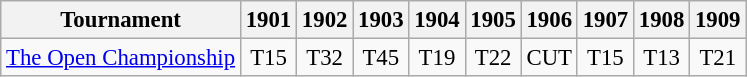<table class="wikitable" style="font-size:95%;text-align:center;">
<tr>
<th>Tournament</th>
<th>1901</th>
<th>1902</th>
<th>1903</th>
<th>1904</th>
<th>1905</th>
<th>1906</th>
<th>1907</th>
<th>1908</th>
<th>1909</th>
</tr>
<tr>
<td align=left><a href='#'>The Open Championship</a></td>
<td>T15</td>
<td>T32</td>
<td>T45</td>
<td>T19</td>
<td>T22</td>
<td>CUT</td>
<td>T15</td>
<td>T13</td>
<td>T21</td>
</tr>
</table>
